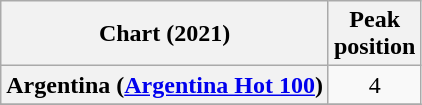<table class="wikitable sortable plainrowheaders" style="text-align:center">
<tr>
<th scope="col">Chart (2021)</th>
<th scope="col">Peak<br>position</th>
</tr>
<tr>
<th scope="row">Argentina (<a href='#'>Argentina Hot 100</a>)</th>
<td>4</td>
</tr>
<tr>
</tr>
</table>
